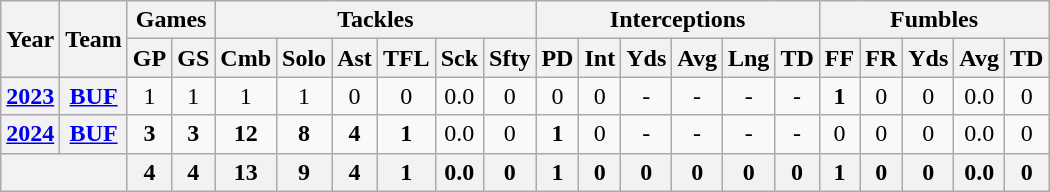<table class="wikitable" style="text-align: center;">
<tr>
<th rowspan="2">Year</th>
<th rowspan="2">Team</th>
<th colspan="2">Games</th>
<th colspan="6">Tackles</th>
<th colspan="6">Interceptions</th>
<th colspan="5">Fumbles</th>
</tr>
<tr>
<th>GP</th>
<th>GS</th>
<th>Cmb</th>
<th>Solo</th>
<th>Ast</th>
<th>TFL</th>
<th>Sck</th>
<th>Sfty</th>
<th>PD</th>
<th>Int</th>
<th>Yds</th>
<th>Avg</th>
<th>Lng</th>
<th>TD</th>
<th>FF</th>
<th>FR</th>
<th>Yds</th>
<th>Avg</th>
<th>TD</th>
</tr>
<tr>
<th><a href='#'>2023</a></th>
<th><a href='#'>BUF</a></th>
<td>1</td>
<td>1</td>
<td>1</td>
<td>1</td>
<td>0</td>
<td>0</td>
<td>0.0</td>
<td>0</td>
<td>0</td>
<td>0</td>
<td>-</td>
<td>-</td>
<td>-</td>
<td>-</td>
<td><strong>1</strong></td>
<td>0</td>
<td>0</td>
<td>0.0</td>
<td>0</td>
</tr>
<tr>
<th><a href='#'>2024</a></th>
<th><a href='#'>BUF</a></th>
<td><strong>3</strong></td>
<td><strong>3</strong></td>
<td><strong>12</strong></td>
<td><strong>8</strong></td>
<td><strong>4</strong></td>
<td><strong>1</strong></td>
<td>0.0</td>
<td>0</td>
<td><strong>1</strong></td>
<td>0</td>
<td>-</td>
<td>-</td>
<td>-</td>
<td>-</td>
<td>0</td>
<td>0</td>
<td>0</td>
<td>0.0</td>
<td>0</td>
</tr>
<tr>
<th colspan="2"></th>
<th>4</th>
<th>4</th>
<th>13</th>
<th>9</th>
<th>4</th>
<th>1</th>
<th>0.0</th>
<th>0</th>
<th>1</th>
<th>0</th>
<th>0</th>
<th>0</th>
<th>0</th>
<th>0</th>
<th>1</th>
<th>0</th>
<th>0</th>
<th>0.0</th>
<th>0</th>
</tr>
</table>
